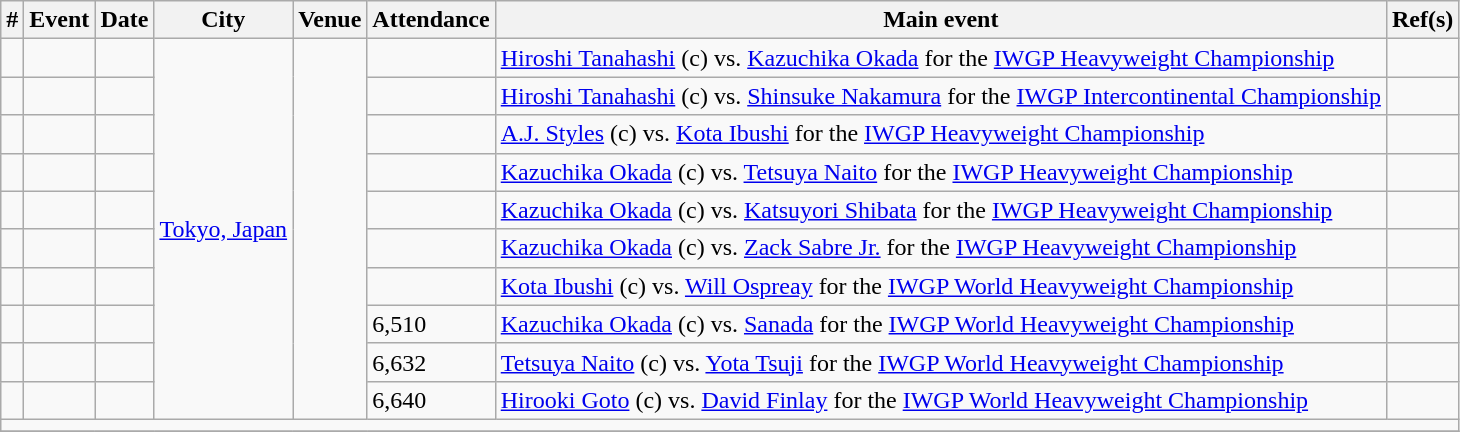<table class="wikitable sortable" align="center">
<tr>
<th>#</th>
<th>Event</th>
<th>Date</th>
<th>City</th>
<th>Venue</th>
<th>Attendance</th>
<th>Main event</th>
<th>Ref(s)</th>
</tr>
<tr>
<td></td>
<td></td>
<td></td>
<td rowspan="10"><a href='#'>Tokyo, Japan</a></td>
<td rowspan="10"></td>
<td></td>
<td align="left"><a href='#'>Hiroshi Tanahashi</a> (c) vs. <a href='#'>Kazuchika Okada</a> for the <a href='#'>IWGP Heavyweight Championship</a></td>
<td></td>
</tr>
<tr>
<td></td>
<td></td>
<td></td>
<td></td>
<td align="left"><a href='#'>Hiroshi Tanahashi</a> (c) vs. <a href='#'>Shinsuke Nakamura</a> for the <a href='#'>IWGP Intercontinental Championship</a></td>
<td></td>
</tr>
<tr>
<td></td>
<td></td>
<td></td>
<td></td>
<td align="left"><a href='#'>A.J. Styles</a> (c) vs. <a href='#'>Kota Ibushi</a> for the <a href='#'>IWGP Heavyweight Championship</a></td>
<td></td>
</tr>
<tr>
<td></td>
<td></td>
<td></td>
<td></td>
<td align="left"><a href='#'>Kazuchika Okada</a> (c) vs. <a href='#'>Tetsuya Naito</a> for the <a href='#'>IWGP Heavyweight Championship</a></td>
<td></td>
</tr>
<tr>
<td></td>
<td></td>
<td></td>
<td></td>
<td align="left"><a href='#'>Kazuchika Okada</a> (c) vs. <a href='#'>Katsuyori Shibata</a> for the <a href='#'>IWGP Heavyweight Championship</a></td>
<td></td>
</tr>
<tr>
<td></td>
<td></td>
<td></td>
<td></td>
<td align="left"><a href='#'>Kazuchika Okada</a> (c) vs. <a href='#'>Zack Sabre Jr.</a> for the <a href='#'>IWGP Heavyweight Championship</a></td>
<td></td>
</tr>
<tr>
<td></td>
<td></td>
<td></td>
<td></td>
<td><a href='#'>Kota Ibushi</a> (c) vs. <a href='#'>Will Ospreay</a> for the <a href='#'>IWGP World Heavyweight Championship</a></td>
<td></td>
</tr>
<tr>
<td></td>
<td></td>
<td></td>
<td>6,510</td>
<td><a href='#'>Kazuchika Okada</a> (c) vs. <a href='#'>Sanada</a> for the <a href='#'>IWGP World Heavyweight Championship</a></td>
<td></td>
</tr>
<tr>
<td></td>
<td></td>
<td></td>
<td>6,632</td>
<td><a href='#'>Tetsuya Naito</a> (c) vs. <a href='#'>Yota Tsuji</a> for the <a href='#'>IWGP World Heavyweight Championship</a></td>
<td></td>
</tr>
<tr>
<td></td>
<td></td>
<td></td>
<td>6,640</td>
<td><a href='#'>Hirooki Goto</a> (c) vs. <a href='#'>David Finlay</a> for the <a href='#'>IWGP World Heavyweight Championship</a></td>
<td></td>
</tr>
<tr>
<td colspan="8"></td>
</tr>
<tr>
</tr>
</table>
